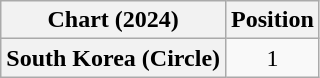<table class="wikitable plainrowheaders" style="text-align:center">
<tr>
<th scope="col">Chart (2024)</th>
<th scope="col">Position</th>
</tr>
<tr>
<th scope="row">South Korea (Circle)</th>
<td>1</td>
</tr>
</table>
